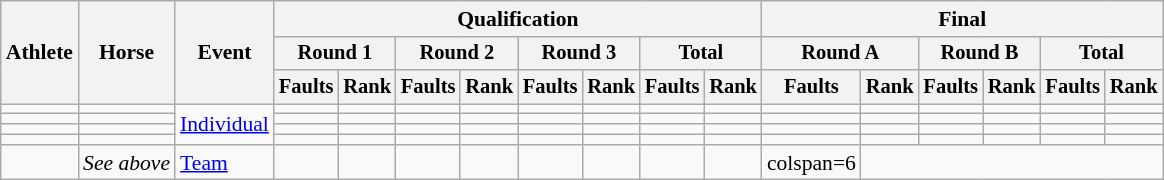<table class=wikitable style=font-size:90%;text-align:center>
<tr>
<th rowspan=3>Athlete</th>
<th rowspan=3>Horse</th>
<th rowspan=3>Event</th>
<th colspan=8>Qualification</th>
<th colspan=6>Final</th>
</tr>
<tr style=font-size:95%>
<th colspan=2>Round 1</th>
<th colspan=2>Round 2</th>
<th colspan=2>Round 3</th>
<th colspan=2>Total</th>
<th colspan=2>Round A</th>
<th colspan=2>Round B</th>
<th colspan=2>Total</th>
</tr>
<tr style=font-size:95%>
<th>Faults</th>
<th>Rank</th>
<th>Faults</th>
<th>Rank</th>
<th>Faults</th>
<th>Rank</th>
<th>Faults</th>
<th>Rank</th>
<th>Faults</th>
<th>Rank</th>
<th>Faults</th>
<th>Rank</th>
<th>Faults</th>
<th>Rank</th>
</tr>
<tr>
<td align=left></td>
<td align=left></td>
<td align=left rowspan=4><a href='#'>Individual</a></td>
<td></td>
<td></td>
<td></td>
<td></td>
<td></td>
<td></td>
<td></td>
<td></td>
<td></td>
<td></td>
<td></td>
<td></td>
<td></td>
<td></td>
</tr>
<tr>
<td align=left></td>
<td align=left></td>
<td></td>
<td></td>
<td></td>
<td></td>
<td></td>
<td></td>
<td></td>
<td></td>
<td></td>
<td></td>
<td></td>
<td></td>
<td></td>
<td></td>
</tr>
<tr>
<td align=left></td>
<td align=left></td>
<td></td>
<td></td>
<td></td>
<td></td>
<td></td>
<td></td>
<td></td>
<td></td>
<td></td>
<td></td>
<td></td>
<td></td>
<td></td>
<td></td>
</tr>
<tr>
<td align=left></td>
<td align=left></td>
<td></td>
<td></td>
<td></td>
<td></td>
<td></td>
<td></td>
<td></td>
<td></td>
<td></td>
<td></td>
<td></td>
<td></td>
<td></td>
<td></td>
</tr>
<tr>
<td align=left></td>
<td align=left><em>See above</em></td>
<td align=left><a href='#'>Team</a></td>
<td></td>
<td></td>
<td></td>
<td></td>
<td></td>
<td></td>
<td></td>
<td></td>
<td>colspan=6 </td>
</tr>
</table>
